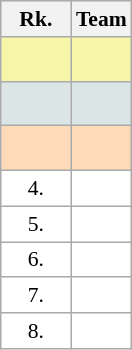<table class="wikitable" style="border:1px solid #AAAAAA;font-size:90%">
<tr bgcolor="#E4E4E4">
<th style="border-bottom:1px solid #AAAAAA" width=40>Rk.</th>
<th style="border-bottom:1px solid #AAAAAA">Team</th>
</tr>
<tr bgcolor="#F7F6A8">
<td align="center" style="height:23px"></td>
<td><strong></strong></td>
</tr>
<tr bgcolor="#DCE5E5">
<td align="center" style="height:23px"></td>
<td></td>
</tr>
<tr bgcolor="#FFDAB9">
<td align="center" style="height:23px"></td>
<td></td>
</tr>
<tr style="background:#ffffff;">
<td align="center">4.</td>
<td></td>
</tr>
<tr style="background:#ffffff;">
<td align="center">5.</td>
<td></td>
</tr>
<tr style="background:#ffffff;">
<td align="center">6.</td>
<td></td>
</tr>
<tr style="background:#ffffff;">
<td align="center">7.</td>
<td></td>
</tr>
<tr style="background:#ffffff;">
<td align="center">8.</td>
<td></td>
</tr>
</table>
